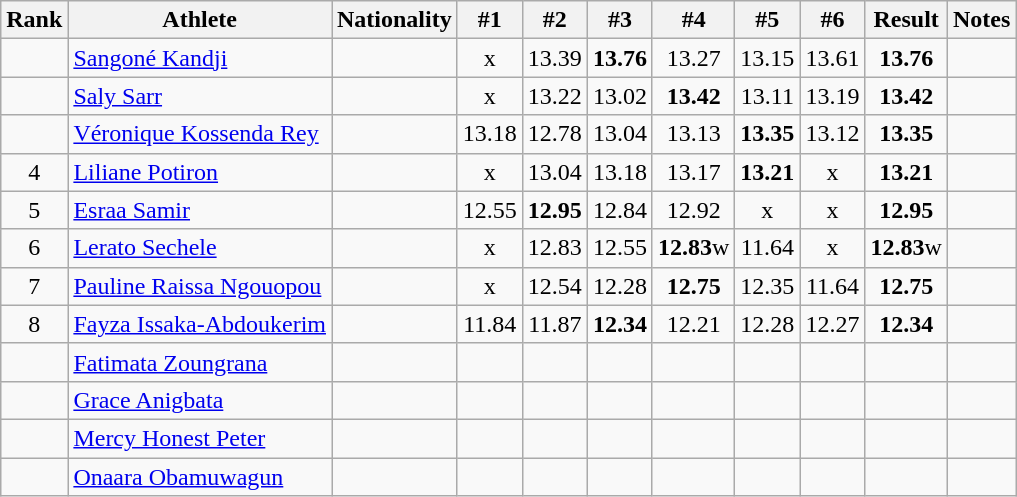<table class="wikitable sortable" style="text-align:center">
<tr>
<th>Rank</th>
<th>Athlete</th>
<th>Nationality</th>
<th>#1</th>
<th>#2</th>
<th>#3</th>
<th>#4</th>
<th>#5</th>
<th>#6</th>
<th>Result</th>
<th>Notes</th>
</tr>
<tr>
<td></td>
<td align="left"><a href='#'>Sangoné Kandji</a></td>
<td align=left></td>
<td>x</td>
<td>13.39</td>
<td><strong>13.76</strong></td>
<td>13.27</td>
<td>13.15</td>
<td>13.61</td>
<td><strong>13.76</strong></td>
<td></td>
</tr>
<tr>
<td></td>
<td align="left"><a href='#'>Saly Sarr</a></td>
<td align=left></td>
<td>x</td>
<td>13.22</td>
<td>13.02</td>
<td><strong>13.42</strong></td>
<td>13.11</td>
<td>13.19</td>
<td><strong>13.42</strong></td>
<td></td>
</tr>
<tr>
<td></td>
<td align="left"><a href='#'>Véronique Kossenda Rey</a></td>
<td align=left></td>
<td>13.18</td>
<td>12.78</td>
<td>13.04</td>
<td>13.13</td>
<td><strong>13.35</strong></td>
<td>13.12</td>
<td><strong>13.35</strong></td>
<td></td>
</tr>
<tr>
<td>4</td>
<td align="left"><a href='#'>Liliane Potiron</a></td>
<td align=left></td>
<td>x</td>
<td>13.04</td>
<td>13.18</td>
<td>13.17</td>
<td><strong>13.21</strong></td>
<td>x</td>
<td><strong>13.21</strong></td>
<td></td>
</tr>
<tr>
<td>5</td>
<td align="left"><a href='#'>Esraa Samir</a></td>
<td align=left></td>
<td>12.55</td>
<td><strong>12.95</strong></td>
<td>12.84</td>
<td>12.92</td>
<td>x</td>
<td>x</td>
<td><strong>12.95</strong></td>
<td></td>
</tr>
<tr>
<td>6</td>
<td align="left"><a href='#'>Lerato Sechele</a></td>
<td align=left></td>
<td>x</td>
<td>12.83</td>
<td>12.55</td>
<td><strong>12.83</strong>w</td>
<td>11.64</td>
<td>x</td>
<td><strong>12.83</strong>w</td>
<td></td>
</tr>
<tr>
<td>7</td>
<td align="left"><a href='#'>Pauline Raissa Ngouopou</a></td>
<td align=left></td>
<td>x</td>
<td>12.54</td>
<td>12.28</td>
<td><strong>12.75</strong></td>
<td>12.35</td>
<td>11.64</td>
<td><strong>12.75</strong></td>
<td></td>
</tr>
<tr>
<td>8</td>
<td align="left"><a href='#'>Fayza Issaka-Abdoukerim</a></td>
<td align=left></td>
<td>11.84</td>
<td>11.87</td>
<td><strong>12.34</strong></td>
<td>12.21</td>
<td>12.28</td>
<td>12.27</td>
<td><strong>12.34</strong></td>
<td></td>
</tr>
<tr>
<td></td>
<td align="left"><a href='#'>Fatimata Zoungrana</a></td>
<td align=left></td>
<td></td>
<td></td>
<td></td>
<td></td>
<td></td>
<td></td>
<td><strong></strong></td>
<td></td>
</tr>
<tr>
<td></td>
<td align="left"><a href='#'>Grace Anigbata</a></td>
<td align=left></td>
<td></td>
<td></td>
<td></td>
<td></td>
<td></td>
<td></td>
<td><strong></strong></td>
<td></td>
</tr>
<tr>
<td></td>
<td align="left"><a href='#'>Mercy Honest Peter</a></td>
<td align=left></td>
<td></td>
<td></td>
<td></td>
<td></td>
<td></td>
<td></td>
<td><strong></strong></td>
<td></td>
</tr>
<tr>
<td></td>
<td align="left"><a href='#'>Onaara Obamuwagun</a></td>
<td align=left></td>
<td></td>
<td></td>
<td></td>
<td></td>
<td></td>
<td></td>
<td><strong></strong></td>
<td></td>
</tr>
</table>
